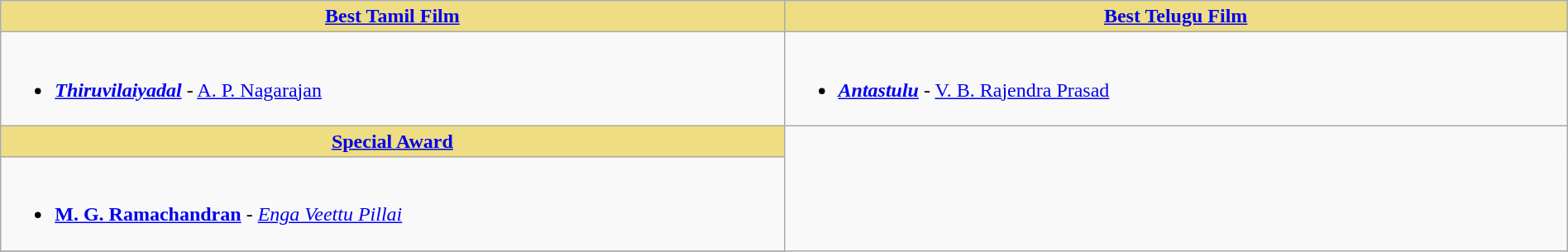<table class="wikitable" width=100% |>
<tr>
<th !  style="background:#eedd82; text-align:center; width:50%;"><a href='#'>Best Tamil Film</a></th>
<th !  style="background:#eedd82; text-align:center; width:50%;"><a href='#'>Best Telugu Film</a></th>
</tr>
<tr>
<td valign="top"><br><ul><li><strong><em><a href='#'>Thiruvilaiyadal</a></em></strong> - <a href='#'>A. P. Nagarajan</a></li></ul></td>
<td valign="top"><br><ul><li><strong><em><a href='#'>Antastulu</a></em></strong> - <a href='#'>V. B. Rajendra Prasad</a></li></ul></td>
</tr>
<tr>
<th !  style="background:#eedd82; text-align:center; width:50%;"><a href='#'>Special Award</a></th>
</tr>
<tr>
<td valign="top"><br><ul><li><strong><a href='#'>M. G. Ramachandran</a></strong> - <em><a href='#'>Enga Veettu Pillai</a></em></li></ul></td>
</tr>
<tr>
</tr>
</table>
